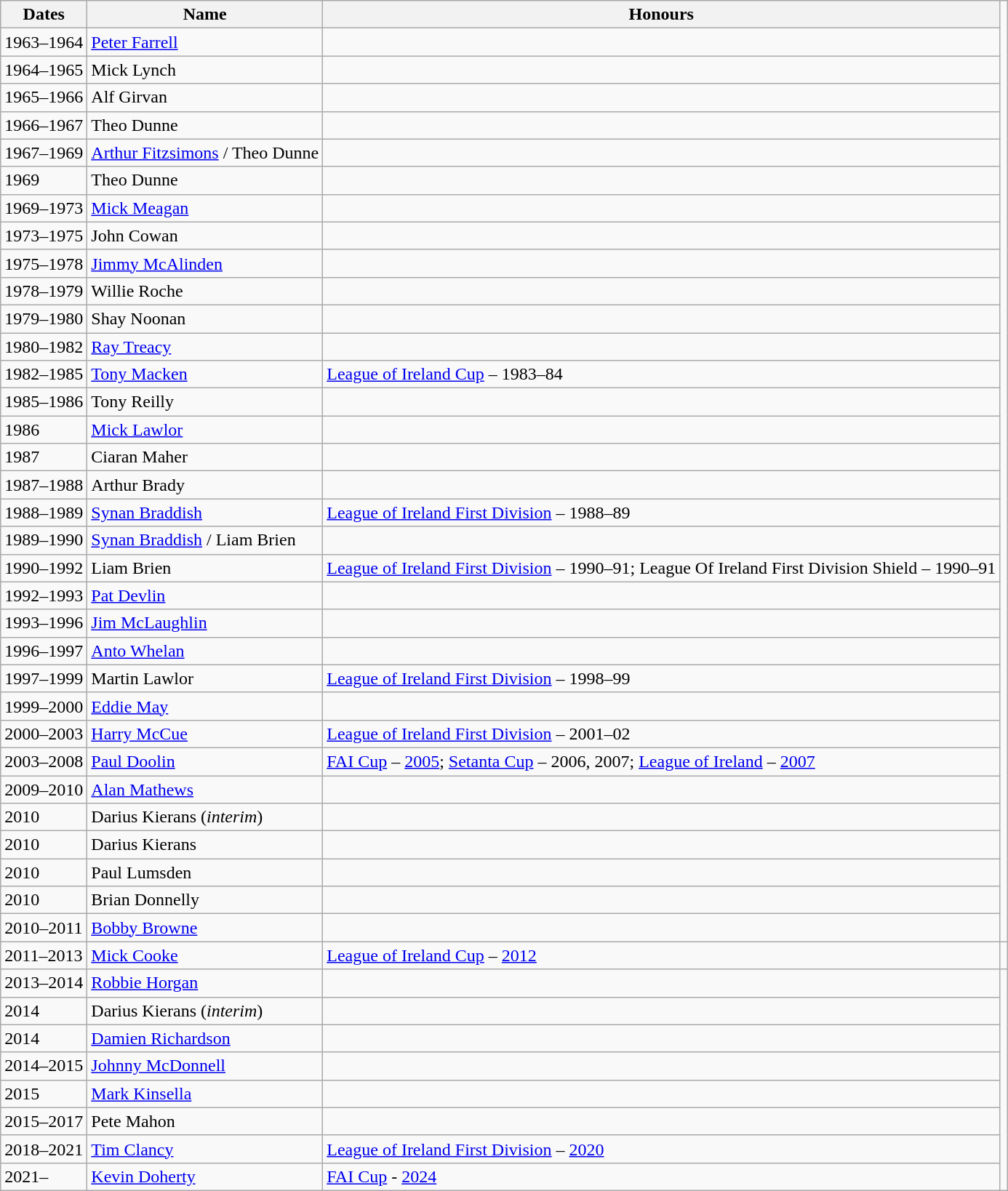<table class="wikitable">
<tr>
<th>Dates</th>
<th>Name</th>
<th>Honours</th>
</tr>
<tr>
<td>1963–1964</td>
<td> <a href='#'>Peter Farrell</a></td>
<td></td>
</tr>
<tr>
<td>1964–1965</td>
<td> Mick Lynch</td>
<td></td>
</tr>
<tr>
<td>1965–1966</td>
<td> Alf Girvan</td>
<td></td>
</tr>
<tr>
<td>1966–1967</td>
<td> Theo Dunne</td>
<td></td>
</tr>
<tr>
<td>1967–1969</td>
<td> <a href='#'>Arthur Fitzsimons</a> / Theo Dunne</td>
<td></td>
</tr>
<tr>
<td>1969</td>
<td> Theo Dunne</td>
<td></td>
</tr>
<tr>
<td>1969–1973</td>
<td> <a href='#'>Mick Meagan</a></td>
<td></td>
</tr>
<tr>
<td>1973–1975</td>
<td> John Cowan</td>
<td></td>
</tr>
<tr>
<td>1975–1978</td>
<td> <a href='#'>Jimmy McAlinden</a></td>
<td></td>
</tr>
<tr>
<td>1978–1979</td>
<td> Willie Roche</td>
<td></td>
</tr>
<tr>
<td>1979–1980</td>
<td> Shay Noonan</td>
<td></td>
</tr>
<tr>
<td>1980–1982</td>
<td> <a href='#'>Ray Treacy</a></td>
<td></td>
</tr>
<tr>
<td>1982–1985</td>
<td> <a href='#'>Tony Macken</a></td>
<td><a href='#'>League of Ireland Cup</a> – 1983–84</td>
</tr>
<tr>
<td>1985–1986</td>
<td> Tony Reilly</td>
<td></td>
</tr>
<tr>
<td>1986</td>
<td> <a href='#'>Mick Lawlor</a></td>
<td></td>
</tr>
<tr>
<td>1987</td>
<td> Ciaran Maher</td>
<td></td>
</tr>
<tr>
<td>1987–1988</td>
<td> Arthur Brady</td>
<td></td>
</tr>
<tr>
<td>1988–1989</td>
<td> <a href='#'>Synan Braddish</a></td>
<td><a href='#'>League of Ireland First Division</a> – 1988–89</td>
</tr>
<tr>
<td>1989–1990</td>
<td> <a href='#'>Synan Braddish</a> / Liam Brien</td>
<td></td>
</tr>
<tr>
<td>1990–1992</td>
<td> Liam Brien</td>
<td><a href='#'>League of Ireland First Division</a> – 1990–91; League Of Ireland First Division Shield – 1990–91</td>
</tr>
<tr>
<td>1992–1993</td>
<td> <a href='#'>Pat Devlin</a></td>
<td></td>
</tr>
<tr>
<td>1993–1996</td>
<td> <a href='#'>Jim McLaughlin</a></td>
<td></td>
</tr>
<tr>
<td>1996–1997</td>
<td> <a href='#'>Anto Whelan</a></td>
<td></td>
</tr>
<tr>
<td>1997–1999</td>
<td> Martin Lawlor</td>
<td><a href='#'>League of Ireland First Division</a> – 1998–99</td>
</tr>
<tr>
<td>1999–2000</td>
<td> <a href='#'>Eddie May</a></td>
<td></td>
</tr>
<tr>
<td>2000–2003</td>
<td> <a href='#'>Harry McCue</a></td>
<td><a href='#'>League of Ireland First Division</a> – 2001–02</td>
</tr>
<tr>
<td>2003–2008</td>
<td> <a href='#'>Paul Doolin</a></td>
<td><a href='#'>FAI Cup</a> – <a href='#'>2005</a>; <a href='#'>Setanta Cup</a> – 2006, 2007; <a href='#'>League of Ireland</a> – <a href='#'>2007</a></td>
</tr>
<tr>
<td>2009–2010</td>
<td> <a href='#'>Alan Mathews</a></td>
<td></td>
</tr>
<tr>
<td>2010</td>
<td> Darius Kierans (<em>interim</em>)</td>
<td></td>
</tr>
<tr>
<td>2010</td>
<td> Darius Kierans</td>
<td></td>
</tr>
<tr>
<td>2010</td>
<td> Paul Lumsden</td>
<td></td>
</tr>
<tr>
<td>2010</td>
<td> Brian Donnelly</td>
<td></td>
</tr>
<tr>
<td>2010–2011</td>
<td> <a href='#'>Bobby Browne</a></td>
<td></td>
</tr>
<tr>
<td>2011–2013</td>
<td> <a href='#'>Mick Cooke</a></td>
<td><a href='#'>League of Ireland Cup</a> – <a href='#'>2012</a></td>
<td></td>
</tr>
<tr>
<td>2013–2014</td>
<td> <a href='#'>Robbie Horgan</a></td>
<td></td>
</tr>
<tr>
<td>2014</td>
<td> Darius Kierans (<em>interim</em>)</td>
<td></td>
</tr>
<tr>
<td>2014</td>
<td> <a href='#'>Damien Richardson</a></td>
<td></td>
</tr>
<tr>
<td>2014–2015</td>
<td> <a href='#'>Johnny McDonnell</a></td>
<td></td>
</tr>
<tr>
<td>2015</td>
<td> <a href='#'>Mark Kinsella</a></td>
<td></td>
</tr>
<tr>
<td>2015–2017</td>
<td> Pete Mahon</td>
<td></td>
</tr>
<tr>
<td>2018–2021</td>
<td> <a href='#'>Tim Clancy</a></td>
<td><a href='#'>League of Ireland First Division</a> – <a href='#'>2020</a></td>
</tr>
<tr>
<td>2021–</td>
<td> <a href='#'>Kevin Doherty</a></td>
<td><a href='#'>FAI Cup</a> - <a href='#'>2024</a></td>
</tr>
</table>
